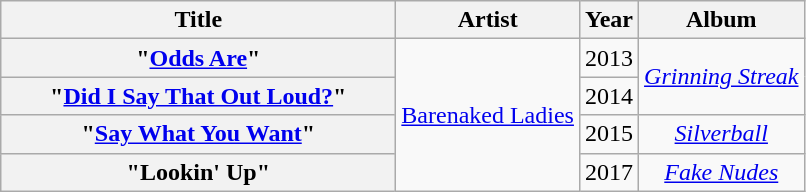<table class="wikitable plainrowheaders" style="text-align:center;">
<tr>
<th scope="col" style="width:16em;">Title</th>
<th scope="col">Artist</th>
<th scope="col">Year</th>
<th scope="col">Album</th>
</tr>
<tr>
<th scope="row">"<a href='#'>Odds Are</a>"</th>
<td rowspan="4"><a href='#'>Barenaked Ladies</a></td>
<td>2013</td>
<td rowspan="2"><em><a href='#'>Grinning Streak</a></em></td>
</tr>
<tr>
<th scope="row">"<a href='#'>Did I Say That Out Loud?</a>"</th>
<td>2014</td>
</tr>
<tr>
<th scope="row">"<a href='#'>Say What You Want</a>"</th>
<td>2015</td>
<td><em><a href='#'>Silverball</a></em></td>
</tr>
<tr>
<th scope="row">"Lookin' Up"</th>
<td>2017</td>
<td><em><a href='#'>Fake Nudes</a></em></td>
</tr>
</table>
